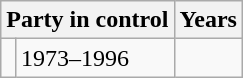<table class="wikitable">
<tr>
<th colspan="2">Party in control</th>
<th>Years</th>
</tr>
<tr>
<td></td>
<td>1973–1996</td>
</tr>
</table>
